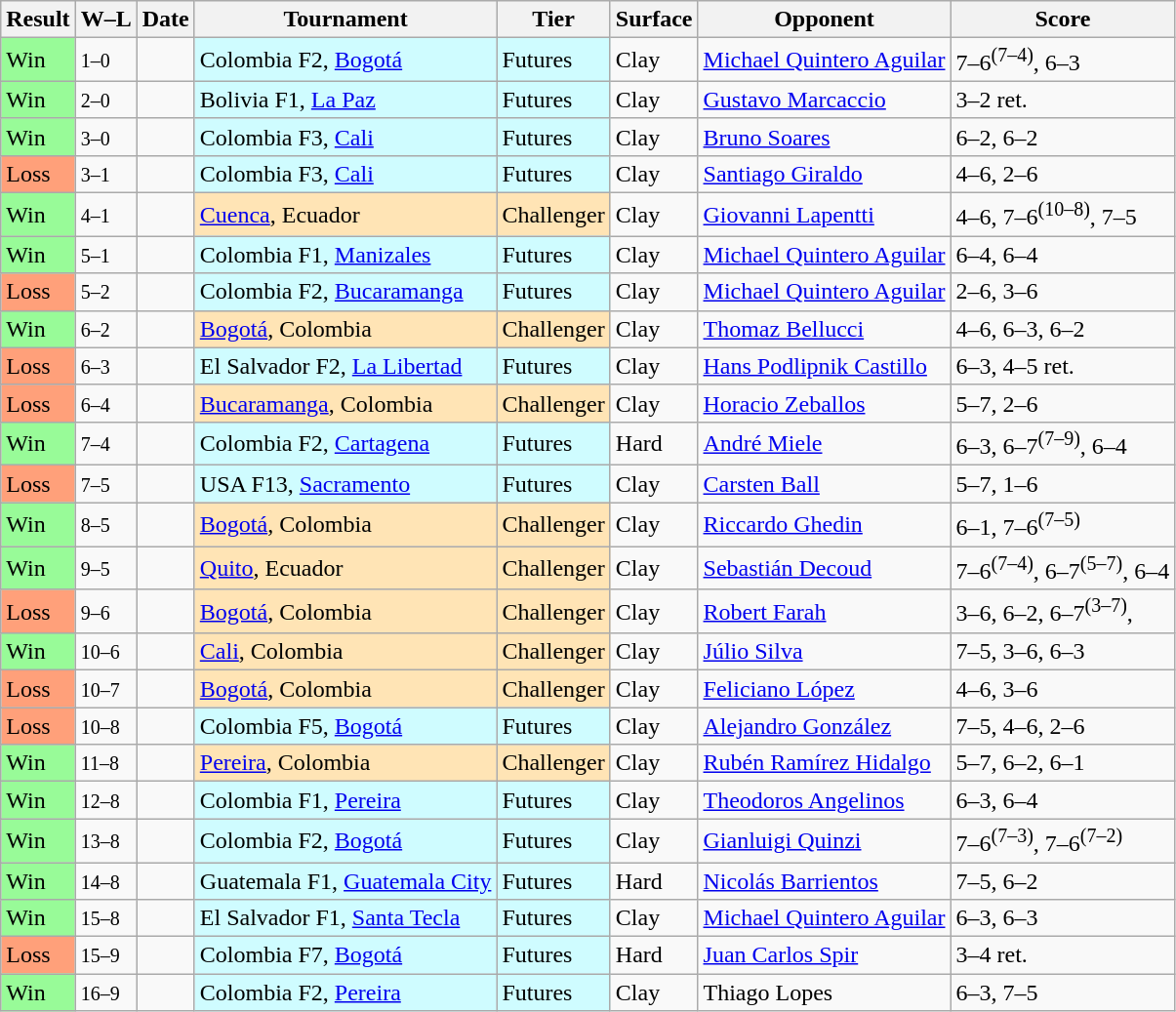<table class="sortable wikitable">
<tr>
<th>Result</th>
<th class="unsortable">W–L</th>
<th>Date</th>
<th>Tournament</th>
<th>Tier</th>
<th>Surface</th>
<th>Opponent</th>
<th class="unsortable">Score</th>
</tr>
<tr>
<td style="background:#98fb98;">Win</td>
<td><small>1–0</small></td>
<td></td>
<td style="background:#cffcff;">Colombia F2, <a href='#'>Bogotá</a></td>
<td style="background:#cffcff;">Futures</td>
<td>Clay</td>
<td> <a href='#'>Michael Quintero Aguilar</a></td>
<td>7–6<sup>(7–4)</sup>, 6–3</td>
</tr>
<tr>
<td style="background:#98fb98;">Win</td>
<td><small>2–0</small></td>
<td></td>
<td style="background:#cffcff;">Bolivia F1, <a href='#'>La Paz</a></td>
<td style="background:#cffcff;">Futures</td>
<td>Clay</td>
<td> <a href='#'>Gustavo Marcaccio</a></td>
<td>3–2 ret.</td>
</tr>
<tr>
<td style="background:#98fb98;">Win</td>
<td><small>3–0</small></td>
<td></td>
<td style="background:#cffcff;">Colombia F3, <a href='#'>Cali</a></td>
<td style="background:#cffcff;">Futures</td>
<td>Clay</td>
<td> <a href='#'>Bruno Soares</a></td>
<td>6–2, 6–2</td>
</tr>
<tr>
<td style="background:#ffa07a;">Loss</td>
<td><small>3–1</small></td>
<td></td>
<td style="background:#cffcff;">Colombia F3, <a href='#'>Cali</a></td>
<td style="background:#cffcff;">Futures</td>
<td>Clay</td>
<td> <a href='#'>Santiago Giraldo</a></td>
<td>4–6, 2–6</td>
</tr>
<tr>
<td style="background:#98fb98;">Win</td>
<td><small>4–1</small></td>
<td></td>
<td style="background:moccasin;"><a href='#'>Cuenca</a>, Ecuador</td>
<td style="background:moccasin;">Challenger</td>
<td>Clay</td>
<td> <a href='#'>Giovanni Lapentti</a></td>
<td>4–6, 7–6<sup>(10–8)</sup>, 7–5</td>
</tr>
<tr>
<td style="background:#98fb98;">Win</td>
<td><small>5–1</small></td>
<td></td>
<td style="background:#cffcff;">Colombia F1, <a href='#'>Manizales</a></td>
<td style="background:#cffcff;">Futures</td>
<td>Clay</td>
<td> <a href='#'>Michael Quintero Aguilar</a></td>
<td>6–4, 6–4</td>
</tr>
<tr>
<td style="background:#ffa07a;">Loss</td>
<td><small>5–2</small></td>
<td></td>
<td style="background:#cffcff;">Colombia F2, <a href='#'>Bucaramanga</a></td>
<td style="background:#cffcff;">Futures</td>
<td>Clay</td>
<td> <a href='#'>Michael Quintero Aguilar</a></td>
<td>2–6, 3–6</td>
</tr>
<tr>
<td style="background:#98fb98;">Win</td>
<td><small>6–2</small></td>
<td></td>
<td style="background:moccasin;"><a href='#'>Bogotá</a>, Colombia</td>
<td style="background:moccasin;">Challenger</td>
<td>Clay</td>
<td> <a href='#'>Thomaz Bellucci</a></td>
<td>4–6, 6–3, 6–2</td>
</tr>
<tr>
<td style="background:#ffa07a;">Loss</td>
<td><small>6–3</small></td>
<td></td>
<td style="background:#cffcff;">El Salvador F2, <a href='#'>La Libertad</a></td>
<td style="background:#cffcff;">Futures</td>
<td>Clay</td>
<td> <a href='#'>Hans Podlipnik Castillo</a></td>
<td>6–3, 4–5 ret.</td>
</tr>
<tr>
<td style="background:#ffa07a;">Loss</td>
<td><small>6–4</small></td>
<td></td>
<td style="background:moccasin;"><a href='#'>Bucaramanga</a>, Colombia</td>
<td style="background:moccasin;">Challenger</td>
<td>Clay</td>
<td> <a href='#'>Horacio Zeballos</a></td>
<td>5–7, 2–6</td>
</tr>
<tr>
<td style="background:#98fb98;">Win</td>
<td><small>7–4</small></td>
<td></td>
<td style="background:#cffcff;">Colombia F2, <a href='#'>Cartagena</a></td>
<td style="background:#cffcff;">Futures</td>
<td>Hard</td>
<td> <a href='#'>André Miele</a></td>
<td>6–3, 6–7<sup>(7–9)</sup>, 6–4</td>
</tr>
<tr>
<td style="background:#ffa07a;">Loss</td>
<td><small>7–5</small></td>
<td></td>
<td style="background:#cffcff;">USA F13, <a href='#'>Sacramento</a></td>
<td style="background:#cffcff;">Futures</td>
<td>Clay</td>
<td> <a href='#'>Carsten Ball</a></td>
<td>5–7, 1–6</td>
</tr>
<tr>
<td style="background:#98fb98;">Win</td>
<td><small>8–5</small></td>
<td></td>
<td style="background:moccasin;"><a href='#'>Bogotá</a>, Colombia</td>
<td style="background:moccasin;">Challenger</td>
<td>Clay</td>
<td> <a href='#'>Riccardo Ghedin</a></td>
<td>6–1, 7–6<sup>(7–5)</sup></td>
</tr>
<tr>
<td style="background:#98fb98;">Win</td>
<td><small>9–5</small></td>
<td></td>
<td style="background:moccasin;"><a href='#'>Quito</a>, Ecuador</td>
<td style="background:moccasin;">Challenger</td>
<td>Clay</td>
<td> <a href='#'>Sebastián Decoud</a></td>
<td>7–6<sup>(7–4)</sup>, 6–7<sup>(5–7)</sup>, 6–4</td>
</tr>
<tr>
<td style="background:#ffa07a;">Loss</td>
<td><small>9–6</small></td>
<td></td>
<td style="background:moccasin;"><a href='#'>Bogotá</a>, Colombia</td>
<td style="background:moccasin;">Challenger</td>
<td>Clay</td>
<td> <a href='#'>Robert Farah</a></td>
<td>3–6, 6–2, 6–7<sup>(3–7)</sup>,</td>
</tr>
<tr>
<td style="background:#98fb98;">Win</td>
<td><small>10–6</small></td>
<td></td>
<td style="background:moccasin;"><a href='#'>Cali</a>, Colombia</td>
<td style="background:moccasin;">Challenger</td>
<td>Clay</td>
<td> <a href='#'>Júlio Silva</a></td>
<td>7–5, 3–6, 6–3</td>
</tr>
<tr>
<td style="background:#ffa07a;">Loss</td>
<td><small>10–7</small></td>
<td></td>
<td style="background:moccasin;"><a href='#'>Bogotá</a>, Colombia</td>
<td style="background:moccasin;">Challenger</td>
<td>Clay</td>
<td> <a href='#'>Feliciano López</a></td>
<td>4–6, 3–6</td>
</tr>
<tr>
<td style="background:#ffa07a;">Loss</td>
<td><small>10–8</small></td>
<td></td>
<td style="background:#cffcff;">Colombia F5, <a href='#'>Bogotá</a></td>
<td style="background:#cffcff;">Futures</td>
<td>Clay</td>
<td> <a href='#'>Alejandro González</a></td>
<td>7–5, 4–6, 2–6</td>
</tr>
<tr>
<td style="background:#98fb98;">Win</td>
<td><small>11–8</small></td>
<td></td>
<td style="background:moccasin;"><a href='#'>Pereira</a>, Colombia</td>
<td style="background:moccasin;">Challenger</td>
<td>Clay</td>
<td> <a href='#'>Rubén Ramírez Hidalgo</a></td>
<td>5–7, 6–2, 6–1</td>
</tr>
<tr>
<td style="background:#98fb98;">Win</td>
<td><small>12–8</small></td>
<td></td>
<td style="background:#cffcff;">Colombia F1, <a href='#'>Pereira</a></td>
<td style="background:#cffcff;">Futures</td>
<td>Clay</td>
<td> <a href='#'>Theodoros Angelinos</a></td>
<td>6–3, 6–4</td>
</tr>
<tr>
<td style="background:#98fb98;">Win</td>
<td><small>13–8</small></td>
<td></td>
<td style="background:#cffcff;">Colombia F2, <a href='#'>Bogotá</a></td>
<td style="background:#cffcff;">Futures</td>
<td>Clay</td>
<td> <a href='#'>Gianluigi Quinzi</a></td>
<td>7–6<sup>(7–3)</sup>, 7–6<sup>(7–2)</sup></td>
</tr>
<tr>
<td style="background:#98fb98;">Win</td>
<td><small>14–8</small></td>
<td></td>
<td style="background:#cffcff;">Guatemala F1, <a href='#'>Guatemala City</a></td>
<td style="background:#cffcff;">Futures</td>
<td>Hard</td>
<td> <a href='#'>Nicolás Barrientos</a></td>
<td>7–5, 6–2</td>
</tr>
<tr>
<td style="background:#98fb98;">Win</td>
<td><small>15–8</small></td>
<td></td>
<td style="background:#cffcff;">El Salvador F1, <a href='#'>Santa Tecla</a></td>
<td style="background:#cffcff;">Futures</td>
<td>Clay</td>
<td> <a href='#'>Michael Quintero Aguilar</a></td>
<td>6–3, 6–3</td>
</tr>
<tr>
<td style="background:#ffa07a;">Loss</td>
<td><small>15–9</small></td>
<td></td>
<td style="background:#cffcff;">Colombia F7, <a href='#'>Bogotá</a></td>
<td style="background:#cffcff;">Futures</td>
<td>Hard</td>
<td> <a href='#'>Juan Carlos Spir</a></td>
<td>3–4 ret.</td>
</tr>
<tr>
<td style="background:#98fb98;">Win</td>
<td><small>16–9</small></td>
<td></td>
<td style="background:#cffcff;">Colombia F2, <a href='#'>Pereira</a></td>
<td style="background:#cffcff;">Futures</td>
<td>Clay</td>
<td> Thiago Lopes</td>
<td>6–3, 7–5</td>
</tr>
</table>
